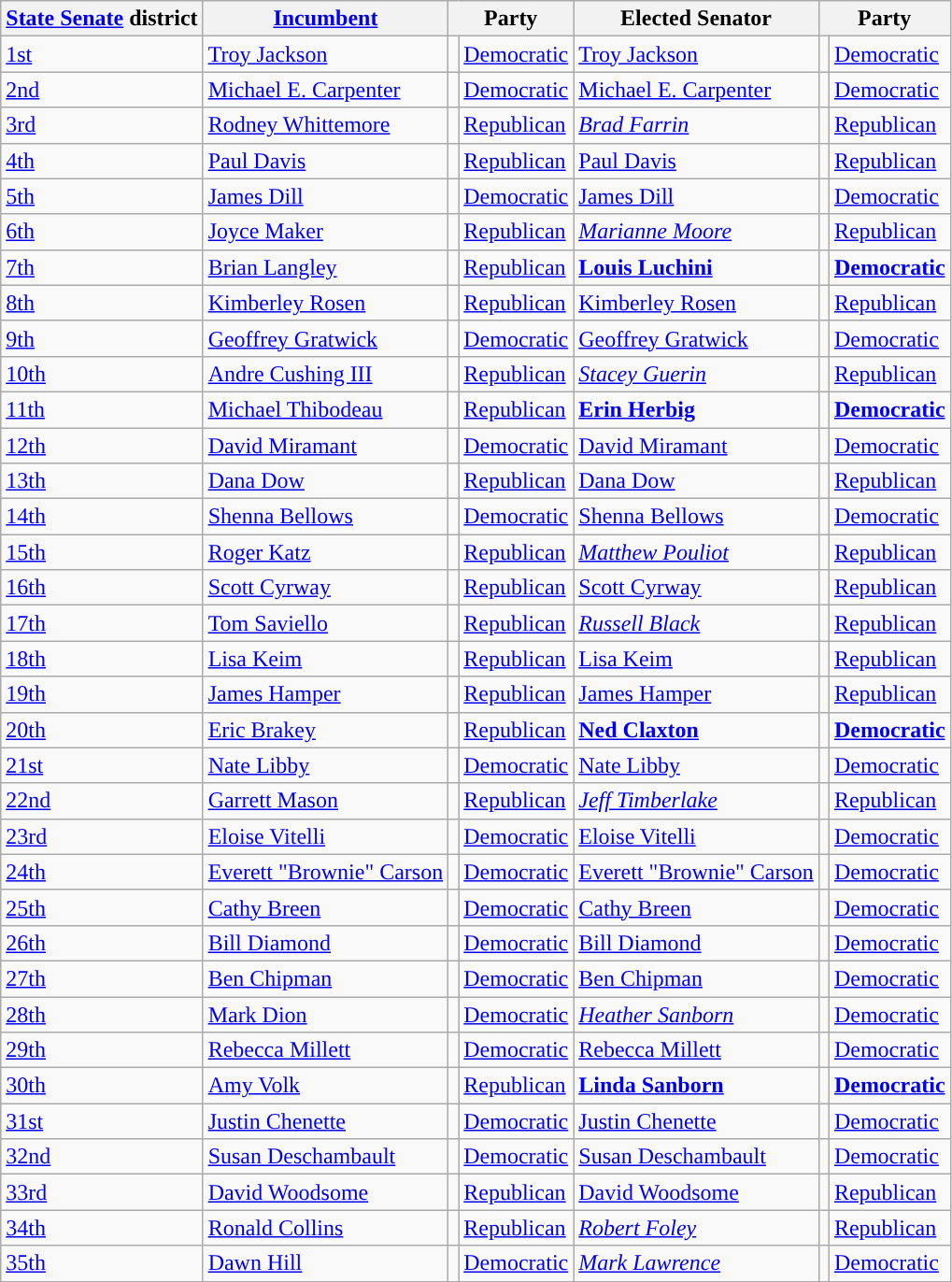<table class="sortable wikitable">
<tr>
<th colspan="1" class="unsortable"><a href='#'>State Senate</a> district</th>
<th class="unsortable"><a href='#'>Incumbent</a></th>
<th colspan="2">Party</th>
<th class="unsortable">Elected Senator</th>
<th colspan="2">Party</th>
</tr>
<tr>
<td><a href='#'>1st</a></td>
<td><a href='#'>Troy Jackson</a></td>
<td style="background:"></td>
<td><a href='#'>Democratic</a></td>
<td><a href='#'>Troy Jackson</a></td>
<td style="background:"></td>
<td><a href='#'>Democratic</a></td>
</tr>
<tr>
<td><a href='#'>2nd</a></td>
<td><a href='#'>Michael E. Carpenter</a></td>
<td style="background:"></td>
<td><a href='#'>Democratic</a></td>
<td><a href='#'>Michael E. Carpenter</a></td>
<td style="background:"></td>
<td><a href='#'>Democratic</a></td>
</tr>
<tr>
<td><a href='#'>3rd</a></td>
<td><a href='#'>Rodney Whittemore</a></td>
<td style="background:"></td>
<td><a href='#'>Republican</a></td>
<td><em><a href='#'>Brad Farrin</a></em></td>
<td style="background:"></td>
<td><a href='#'>Republican</a></td>
</tr>
<tr>
<td><a href='#'>4th</a></td>
<td><a href='#'>Paul Davis</a></td>
<td style="background:"></td>
<td><a href='#'>Republican</a></td>
<td><a href='#'>Paul Davis</a></td>
<td style="background:"></td>
<td><a href='#'>Republican</a></td>
</tr>
<tr>
<td><a href='#'>5th</a></td>
<td><a href='#'>James Dill</a></td>
<td style="background:"></td>
<td><a href='#'>Democratic</a></td>
<td><a href='#'>James Dill</a></td>
<td style="background:"></td>
<td><a href='#'>Democratic</a></td>
</tr>
<tr>
<td><a href='#'>6th</a></td>
<td><a href='#'>Joyce Maker</a></td>
<td style="background:"></td>
<td><a href='#'>Republican</a></td>
<td><em><a href='#'>Marianne Moore</a></em></td>
<td style="background:"></td>
<td><a href='#'>Republican</a></td>
</tr>
<tr>
<td><a href='#'>7th</a></td>
<td><a href='#'>Brian Langley</a></td>
<td style="background:"></td>
<td><a href='#'>Republican</a></td>
<td><strong><a href='#'>Louis Luchini</a></strong></td>
<td style="background:"></td>
<td><strong><a href='#'>Democratic</a></strong></td>
</tr>
<tr>
<td><a href='#'>8th</a></td>
<td><a href='#'>Kimberley Rosen</a></td>
<td style="background:"></td>
<td><a href='#'>Republican</a></td>
<td><a href='#'>Kimberley Rosen</a></td>
<td style="background:"></td>
<td><a href='#'>Republican</a></td>
</tr>
<tr>
<td><a href='#'>9th</a></td>
<td><a href='#'>Geoffrey Gratwick</a></td>
<td style="background:"></td>
<td><a href='#'>Democratic</a></td>
<td><a href='#'>Geoffrey Gratwick</a></td>
<td style="background:"></td>
<td><a href='#'>Democratic</a></td>
</tr>
<tr>
<td><a href='#'>10th</a></td>
<td><a href='#'>Andre Cushing III</a></td>
<td style="background:"></td>
<td><a href='#'>Republican</a></td>
<td><em><a href='#'>Stacey Guerin</a></em></td>
<td style="background:"></td>
<td><a href='#'>Republican</a></td>
</tr>
<tr>
<td><a href='#'>11th</a></td>
<td><a href='#'>Michael Thibodeau</a></td>
<td style="background:"></td>
<td><a href='#'>Republican</a></td>
<td><strong><a href='#'>Erin Herbig</a></strong></td>
<td style="background:"></td>
<td><strong><a href='#'>Democratic</a></strong></td>
</tr>
<tr>
<td><a href='#'>12th</a></td>
<td><a href='#'>David Miramant</a></td>
<td style="background:"></td>
<td><a href='#'>Democratic</a></td>
<td><a href='#'>David Miramant</a></td>
<td style="background:"></td>
<td><a href='#'>Democratic</a></td>
</tr>
<tr>
<td><a href='#'>13th</a></td>
<td><a href='#'>Dana Dow</a></td>
<td style="background:"></td>
<td><a href='#'>Republican</a></td>
<td><a href='#'>Dana Dow</a></td>
<td style="background:"></td>
<td><a href='#'>Republican</a></td>
</tr>
<tr>
<td><a href='#'>14th</a></td>
<td><a href='#'>Shenna Bellows</a></td>
<td style="background:"></td>
<td><a href='#'>Democratic</a></td>
<td><a href='#'>Shenna Bellows</a></td>
<td style="background:"></td>
<td><a href='#'>Democratic</a></td>
</tr>
<tr>
<td><a href='#'>15th</a></td>
<td><a href='#'>Roger Katz</a></td>
<td style="background:"></td>
<td><a href='#'>Republican</a></td>
<td><em><a href='#'>Matthew Pouliot</a></em></td>
<td style="background:"></td>
<td><a href='#'>Republican</a></td>
</tr>
<tr>
<td><a href='#'>16th</a></td>
<td><a href='#'>Scott Cyrway</a></td>
<td style="background:"></td>
<td><a href='#'>Republican</a></td>
<td><a href='#'>Scott Cyrway</a></td>
<td style="background:"></td>
<td><a href='#'>Republican</a></td>
</tr>
<tr>
<td><a href='#'>17th</a></td>
<td><a href='#'>Tom Saviello</a></td>
<td style="background:"></td>
<td><a href='#'>Republican</a></td>
<td><em><a href='#'>Russell Black</a></em></td>
<td style="background:"></td>
<td><a href='#'>Republican</a></td>
</tr>
<tr>
<td><a href='#'>18th</a></td>
<td><a href='#'>Lisa Keim</a></td>
<td style="background:"></td>
<td><a href='#'>Republican</a></td>
<td><a href='#'>Lisa Keim</a></td>
<td style="background:"></td>
<td><a href='#'>Republican</a></td>
</tr>
<tr>
<td><a href='#'>19th</a></td>
<td><a href='#'>James Hamper</a></td>
<td style="background:"></td>
<td><a href='#'>Republican</a></td>
<td><a href='#'>James Hamper</a></td>
<td style="background:"></td>
<td><a href='#'>Republican</a></td>
</tr>
<tr>
<td><a href='#'>20th</a></td>
<td><a href='#'>Eric Brakey</a></td>
<td style="background:"></td>
<td><a href='#'>Republican</a></td>
<td><strong><a href='#'>Ned Claxton</a></strong></td>
<td style="background:"></td>
<td><strong><a href='#'>Democratic</a></strong></td>
</tr>
<tr>
<td><a href='#'>21st</a></td>
<td><a href='#'>Nate Libby</a></td>
<td style="background:"></td>
<td><a href='#'>Democratic</a></td>
<td><a href='#'>Nate Libby</a></td>
<td style="background:"></td>
<td><a href='#'>Democratic</a></td>
</tr>
<tr>
<td><a href='#'>22nd</a></td>
<td><a href='#'>Garrett Mason</a></td>
<td style="background:"></td>
<td><a href='#'>Republican</a></td>
<td><em><a href='#'>Jeff Timberlake</a></em></td>
<td style="background:"></td>
<td><a href='#'>Republican</a></td>
</tr>
<tr>
<td><a href='#'>23rd</a></td>
<td><a href='#'>Eloise Vitelli</a></td>
<td style="background:"></td>
<td><a href='#'>Democratic</a></td>
<td><a href='#'>Eloise Vitelli</a></td>
<td style="background:"></td>
<td><a href='#'>Democratic</a></td>
</tr>
<tr>
<td><a href='#'>24th</a></td>
<td><a href='#'>Everett "Brownie" Carson</a></td>
<td style="background:"></td>
<td><a href='#'>Democratic</a></td>
<td><a href='#'>Everett "Brownie" Carson</a></td>
<td style="background:"></td>
<td><a href='#'>Democratic</a></td>
</tr>
<tr>
<td><a href='#'>25th</a></td>
<td><a href='#'>Cathy Breen</a></td>
<td style="background:"></td>
<td><a href='#'>Democratic</a></td>
<td><a href='#'>Cathy Breen</a></td>
<td style="background:"></td>
<td><a href='#'>Democratic</a></td>
</tr>
<tr>
<td><a href='#'>26th</a></td>
<td><a href='#'>Bill Diamond</a></td>
<td style="background:"></td>
<td><a href='#'>Democratic</a></td>
<td><a href='#'>Bill Diamond</a></td>
<td style="background:"></td>
<td><a href='#'>Democratic</a></td>
</tr>
<tr>
<td><a href='#'>27th</a></td>
<td><a href='#'>Ben Chipman</a></td>
<td style="background:"></td>
<td><a href='#'>Democratic</a></td>
<td><a href='#'>Ben Chipman</a></td>
<td style="background:"></td>
<td><a href='#'>Democratic</a></td>
</tr>
<tr>
<td><a href='#'>28th</a></td>
<td><a href='#'>Mark Dion</a></td>
<td style="background:"></td>
<td><a href='#'>Democratic</a></td>
<td><em><a href='#'>Heather Sanborn</a></em></td>
<td style="background:"></td>
<td><a href='#'>Democratic</a></td>
</tr>
<tr>
<td><a href='#'>29th</a></td>
<td><a href='#'>Rebecca Millett</a></td>
<td style="background:"></td>
<td><a href='#'>Democratic</a></td>
<td><a href='#'>Rebecca Millett</a></td>
<td style="background:"></td>
<td><a href='#'>Democratic</a></td>
</tr>
<tr>
<td><a href='#'>30th</a></td>
<td><a href='#'>Amy Volk</a></td>
<td style="background:"></td>
<td><a href='#'>Republican</a></td>
<td><strong><a href='#'>Linda Sanborn</a></strong></td>
<td style="background:"></td>
<td><strong><a href='#'>Democratic</a></strong></td>
</tr>
<tr>
<td><a href='#'>31st</a></td>
<td><a href='#'>Justin Chenette</a></td>
<td style="background:"></td>
<td><a href='#'>Democratic</a></td>
<td><a href='#'>Justin Chenette</a></td>
<td style="background:"></td>
<td><a href='#'>Democratic</a></td>
</tr>
<tr>
<td><a href='#'>32nd</a></td>
<td><a href='#'>Susan Deschambault</a></td>
<td style="background:"></td>
<td><a href='#'>Democratic</a></td>
<td><a href='#'>Susan Deschambault</a></td>
<td style="background:"></td>
<td><a href='#'>Democratic</a></td>
</tr>
<tr>
<td><a href='#'>33rd</a></td>
<td><a href='#'>David Woodsome</a></td>
<td style="background:"></td>
<td><a href='#'>Republican</a></td>
<td><a href='#'>David Woodsome</a></td>
<td style="background:"></td>
<td><a href='#'>Republican</a></td>
</tr>
<tr>
<td><a href='#'>34th</a></td>
<td><a href='#'>Ronald Collins</a></td>
<td style="background:"></td>
<td><a href='#'>Republican</a></td>
<td><em><a href='#'>Robert Foley</a></em></td>
<td style="background:"></td>
<td><a href='#'>Republican</a></td>
</tr>
<tr>
<td><a href='#'>35th</a></td>
<td><a href='#'>Dawn Hill</a></td>
<td style="background:"></td>
<td><a href='#'>Democratic</a></td>
<td><em><a href='#'>Mark Lawrence</a></em></td>
<td style="background:"></td>
<td><a href='#'>Democratic</a></td>
</tr>
<tr>
</tr>
</table>
